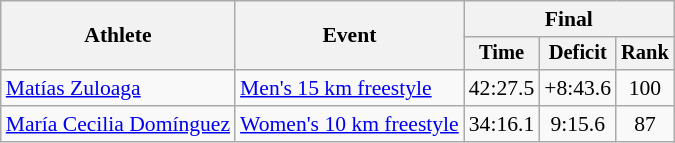<table class="wikitable" style="font-size:90%">
<tr>
<th rowspan="2">Athlete</th>
<th rowspan="2">Event</th>
<th colspan="3">Final</th>
</tr>
<tr style="font-size:95%">
<th>Time</th>
<th>Deficit</th>
<th>Rank</th>
</tr>
<tr align=center>
<td align=left><a href='#'>Matías Zuloaga</a></td>
<td align=left><a href='#'>Men's 15 km freestyle</a></td>
<td>42:27.5</td>
<td>+8:43.6</td>
<td>100</td>
</tr>
<tr align=center>
<td align=left><a href='#'>María Cecilia Domínguez</a></td>
<td align=left><a href='#'>Women's 10 km freestyle</a></td>
<td>34:16.1</td>
<td>9:15.6</td>
<td>87</td>
</tr>
</table>
